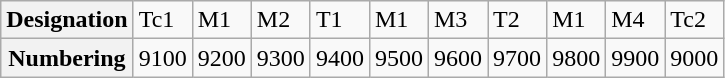<table class="wikitable">
<tr>
<th>Designation</th>
<td>Tc1</td>
<td>M1</td>
<td>M2</td>
<td>T1</td>
<td>M1</td>
<td>M3</td>
<td>T2</td>
<td>M1</td>
<td>M4</td>
<td>Tc2</td>
</tr>
<tr>
<th>Numbering</th>
<td>9100</td>
<td>9200</td>
<td>9300</td>
<td>9400</td>
<td>9500</td>
<td>9600</td>
<td>9700</td>
<td>9800</td>
<td>9900</td>
<td>9000</td>
</tr>
</table>
